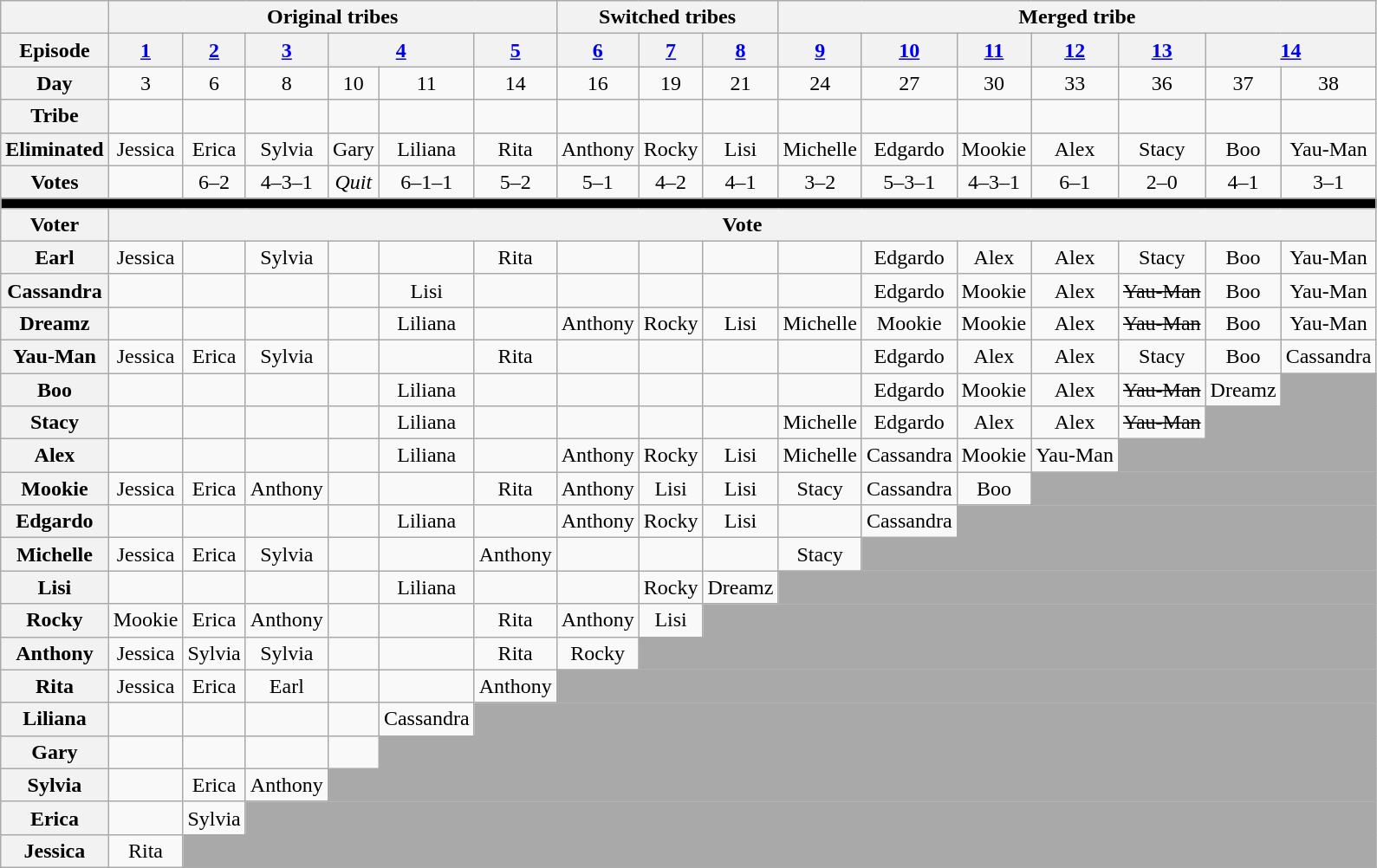<table class="wikitable" style="text-align:center">
<tr>
<th></th>
<th colspan=6>Original tribes</th>
<th colspan=3>Switched tribes</th>
<th colspan=7>Merged tribe</th>
</tr>
<tr>
<th>Episode</th>
<th><a href='#'>1</a></th>
<th><a href='#'>2</a></th>
<th><a href='#'>3</a></th>
<th colspan=2><a href='#'>4</a></th>
<th><a href='#'>5</a></th>
<th><a href='#'>6</a></th>
<th><a href='#'>7</a></th>
<th><a href='#'>8</a></th>
<th><a href='#'>9</a></th>
<th><a href='#'>10</a></th>
<th><a href='#'>11</a></th>
<th><a href='#'>12</a></th>
<th><a href='#'>13</a></th>
<th colspan=2><a href='#'>14</a></th>
</tr>
<tr>
<th>Day</th>
<td>3</td>
<td>6</td>
<td>8</td>
<td>10</td>
<td>11</td>
<td>14</td>
<td>16</td>
<td>19</td>
<td>21</td>
<td>24</td>
<td>27</td>
<td>30</td>
<td>33</td>
<td>36</td>
<td>37</td>
<td>38</td>
</tr>
<tr>
<th>Tribe</th>
<td></td>
<td></td>
<td></td>
<td></td>
<td></td>
<td></td>
<td></td>
<td></td>
<td></td>
<td></td>
<td></td>
<td></td>
<td></td>
<td></td>
<td></td>
<td></td>
</tr>
<tr>
<th>Eliminated</th>
<td>Jessica</td>
<td>Erica</td>
<td>Sylvia</td>
<td>Gary</td>
<td>Liliana</td>
<td>Rita</td>
<td>Anthony</td>
<td>Rocky</td>
<td>Lisi</td>
<td>Michelle</td>
<td>Edgardo</td>
<td>Mookie</td>
<td>Alex</td>
<td>Stacy</td>
<td>Boo</td>
<td>Yau-Man</td>
</tr>
<tr>
<th>Votes</th>
<td></td>
<td>6–2</td>
<td>4–3–1</td>
<td><em>Quit</em></td>
<td>6–1–1</td>
<td>5–2</td>
<td>5–1</td>
<td>4–2</td>
<td>4–1</td>
<td>3–2</td>
<td>5–3–1</td>
<td>4–3–1</td>
<td>6–1</td>
<td>2–0</td>
<td>4–1</td>
<td>3–1</td>
</tr>
<tr>
<td colspan=19 bgcolor=black></td>
</tr>
<tr>
<th>Voter</th>
<th colspan=16>Vote</th>
</tr>
<tr>
<th>Earl</th>
<td>Jessica</td>
<td></td>
<td>Sylvia</td>
<td></td>
<td></td>
<td>Rita</td>
<td></td>
<td></td>
<td></td>
<td></td>
<td>Edgardo</td>
<td>Alex</td>
<td>Alex</td>
<td>Stacy</td>
<td>Boo</td>
<td>Yau-Man</td>
</tr>
<tr>
<th>Cassandra</th>
<td></td>
<td></td>
<td></td>
<td></td>
<td>Lisi</td>
<td></td>
<td></td>
<td></td>
<td></td>
<td></td>
<td>Edgardo</td>
<td>Mookie</td>
<td>Alex</td>
<td><s>Yau-Man</s></td>
<td>Boo</td>
<td>Yau-Man</td>
</tr>
<tr>
<th>Dreamz</th>
<td></td>
<td></td>
<td></td>
<td></td>
<td>Liliana</td>
<td></td>
<td>Anthony</td>
<td>Rocky</td>
<td>Lisi</td>
<td>Michelle</td>
<td>Mookie</td>
<td>Mookie</td>
<td>Alex</td>
<td><s>Yau-Man</s></td>
<td>Boo</td>
<td>Yau-Man</td>
</tr>
<tr>
<th>Yau-Man</th>
<td>Jessica</td>
<td>Erica</td>
<td>Sylvia</td>
<td></td>
<td></td>
<td>Rita</td>
<td></td>
<td></td>
<td></td>
<td></td>
<td>Edgardo</td>
<td>Alex</td>
<td>Alex</td>
<td>Stacy</td>
<td>Boo</td>
<td>Cassandra</td>
</tr>
<tr>
<th>Boo</th>
<td></td>
<td></td>
<td></td>
<td></td>
<td>Liliana</td>
<td></td>
<td></td>
<td></td>
<td></td>
<td></td>
<td>Edgardo</td>
<td>Mookie</td>
<td>Alex</td>
<td><s>Yau-Man</s></td>
<td>Dreamz</td>
<td style="background:darkgrey"></td>
</tr>
<tr>
<th>Stacy</th>
<td></td>
<td></td>
<td></td>
<td></td>
<td>Liliana</td>
<td></td>
<td></td>
<td></td>
<td></td>
<td>Michelle</td>
<td>Edgardo</td>
<td>Alex</td>
<td>Alex</td>
<td><s>Yau-Man</s></td>
<td colspan="2" style="background:darkgrey;"></td>
</tr>
<tr>
<th>Alex</th>
<td></td>
<td></td>
<td></td>
<td></td>
<td>Liliana</td>
<td></td>
<td>Anthony</td>
<td>Rocky</td>
<td>Lisi</td>
<td>Michelle</td>
<td>Cassandra</td>
<td>Mookie</td>
<td>Yau-Man</td>
<td colspan="3" style="background:darkgrey;"></td>
</tr>
<tr>
<th>Mookie</th>
<td>Jessica</td>
<td>Erica</td>
<td>Anthony</td>
<td></td>
<td></td>
<td>Rita</td>
<td>Anthony</td>
<td>Lisi</td>
<td>Lisi</td>
<td>Stacy</td>
<td>Cassandra</td>
<td>Boo</td>
<td colspan="4" style="background:darkgrey;"></td>
</tr>
<tr>
<th>Edgardo</th>
<td></td>
<td></td>
<td></td>
<td></td>
<td>Liliana</td>
<td></td>
<td>Anthony</td>
<td>Rocky</td>
<td>Lisi</td>
<td></td>
<td>Cassandra</td>
<td colspan="5" style="background:darkgrey;"></td>
</tr>
<tr>
<th>Michelle</th>
<td>Jessica</td>
<td>Erica</td>
<td>Sylvia</td>
<td></td>
<td></td>
<td>Anthony</td>
<td></td>
<td></td>
<td></td>
<td>Stacy</td>
<td colspan="6" style="background:darkgrey;"></td>
</tr>
<tr>
<th>Lisi</th>
<td></td>
<td></td>
<td></td>
<td></td>
<td>Liliana</td>
<td></td>
<td></td>
<td>Rocky</td>
<td>Dreamz</td>
<td colspan="7" style="background:darkgrey;"></td>
</tr>
<tr>
<th>Rocky</th>
<td>Mookie</td>
<td>Erica</td>
<td>Anthony</td>
<td></td>
<td></td>
<td>Rita</td>
<td>Anthony</td>
<td>Lisi</td>
<td colspan="8" style="background:darkgrey;"></td>
</tr>
<tr>
<th>Anthony</th>
<td>Jessica</td>
<td>Sylvia</td>
<td>Sylvia</td>
<td></td>
<td></td>
<td>Rita</td>
<td>Rocky</td>
<td colspan="9" style="background:darkgrey;"></td>
</tr>
<tr>
<th>Rita</th>
<td>Jessica</td>
<td>Erica</td>
<td>Earl</td>
<td></td>
<td></td>
<td>Anthony</td>
<td colspan="10" style="background:darkgrey;"></td>
</tr>
<tr>
<th>Liliana</th>
<td></td>
<td></td>
<td></td>
<td></td>
<td>Cassandra</td>
<td colspan="11" style="background:darkgrey;"></td>
</tr>
<tr>
<th>Gary</th>
<td></td>
<td></td>
<td></td>
<td></td>
<td colspan="12" style="background:darkgrey;"></td>
</tr>
<tr>
<th>Sylvia</th>
<td></td>
<td>Erica</td>
<td>Anthony</td>
<td colspan="13" style="background:darkgrey;"></td>
</tr>
<tr>
<th>Erica</th>
<td></td>
<td>Sylvia</td>
<td colspan="14" style="background:darkgrey;"></td>
</tr>
<tr>
<th>Jessica</th>
<td>Rita</td>
<td colspan="15" style="background:darkgrey;"></td>
</tr>
</table>
